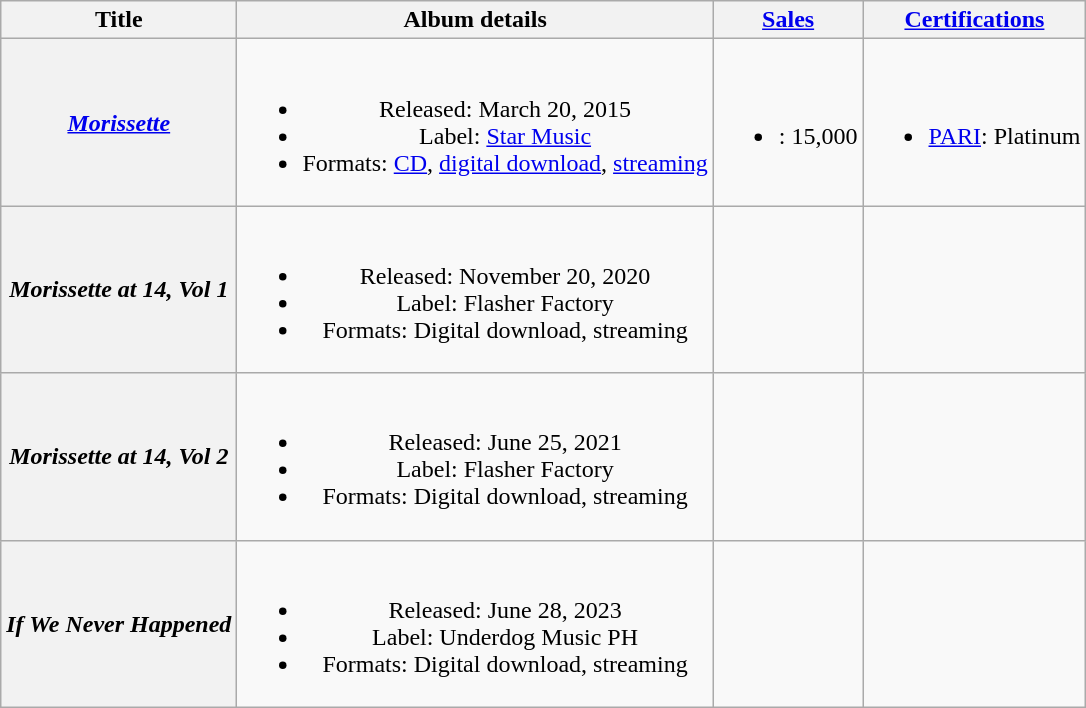<table class="wikitable plainrowheaders" style="text-align:center;">
<tr>
<th scope="col">Title</th>
<th scope="col">Album details</th>
<th scope="col"><a href='#'>Sales</a></th>
<th scope="col"><a href='#'>Certifications</a></th>
</tr>
<tr>
<th scope="row"><em><a href='#'>Morissette</a></em></th>
<td><br><ul><li>Released: March 20, 2015</li><li>Label: <a href='#'>Star Music</a></li><li>Formats: <a href='#'>CD</a>, <a href='#'>digital download</a>, <a href='#'>streaming</a></li></ul></td>
<td><br><ul><li>: 15,000</li></ul></td>
<td><br><ul><li><a href='#'>PARI</a>: Platinum</li></ul></td>
</tr>
<tr>
<th scope="row"><em>Morissette at 14, Vol 1</em></th>
<td><br><ul><li>Released: November 20, 2020</li><li>Label: Flasher Factory</li><li>Formats: Digital download, streaming</li></ul></td>
<td></td>
<td></td>
</tr>
<tr>
<th scope="row"><em>Morissette at 14, Vol 2</em></th>
<td><br><ul><li>Released: June 25, 2021</li><li>Label: Flasher Factory</li><li>Formats: Digital download, streaming</li></ul></td>
<td></td>
<td></td>
</tr>
<tr>
<th scope="row"><em>If We Never Happened</em></th>
<td><br><ul><li>Released: June 28, 2023</li><li>Label: Underdog Music PH</li><li>Formats: Digital download, streaming</li></ul></td>
<td></td>
<td></td>
</tr>
</table>
